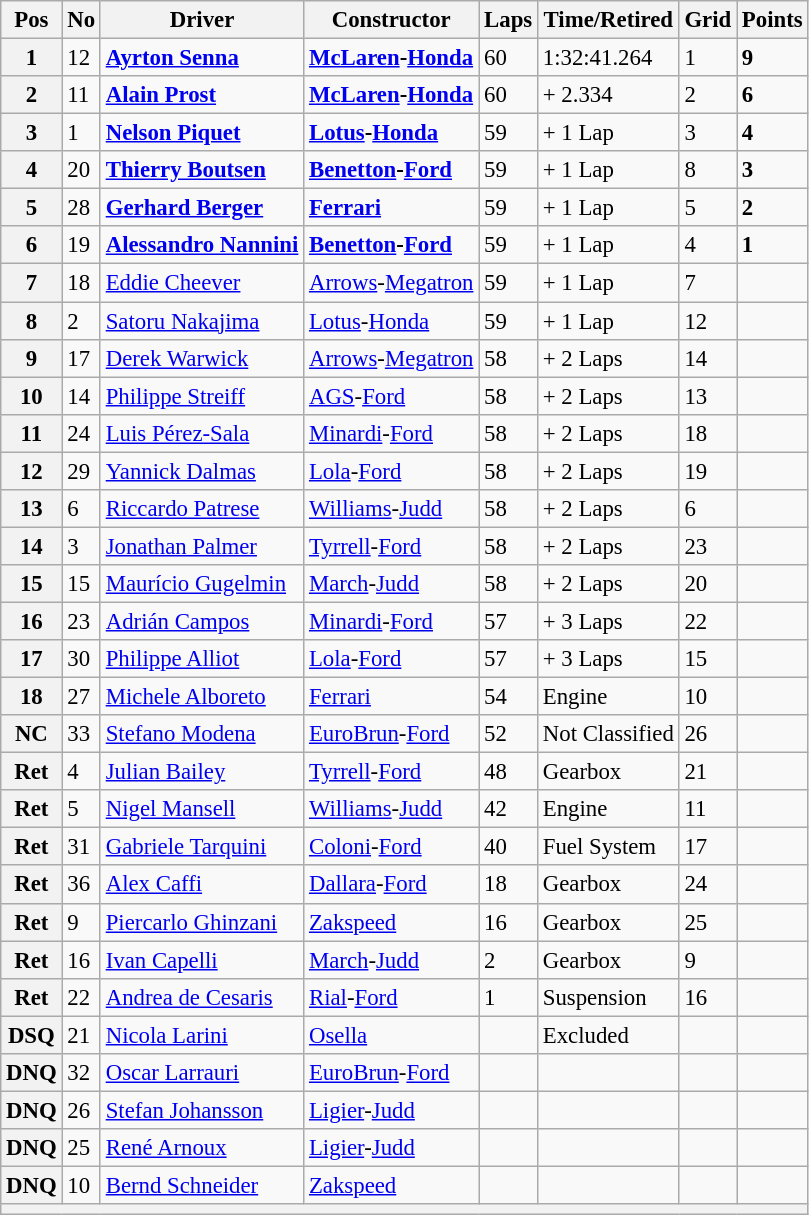<table class="wikitable" style="font-size: 95%;">
<tr>
<th>Pos</th>
<th>No</th>
<th>Driver</th>
<th>Constructor</th>
<th>Laps</th>
<th>Time/Retired</th>
<th>Grid</th>
<th>Points</th>
</tr>
<tr>
<th>1</th>
<td>12</td>
<td> <strong><a href='#'>Ayrton Senna</a></strong></td>
<td><strong><a href='#'>McLaren</a>-<a href='#'>Honda</a></strong></td>
<td>60</td>
<td>1:32:41.264</td>
<td>1</td>
<td><strong>9</strong></td>
</tr>
<tr>
<th>2</th>
<td>11</td>
<td> <strong><a href='#'>Alain Prost</a></strong></td>
<td><strong><a href='#'>McLaren</a>-<a href='#'>Honda</a></strong></td>
<td>60</td>
<td>+ 2.334</td>
<td>2</td>
<td><strong>6</strong></td>
</tr>
<tr>
<th>3</th>
<td>1</td>
<td> <strong><a href='#'>Nelson Piquet</a></strong></td>
<td><strong><a href='#'>Lotus</a>-<a href='#'>Honda</a></strong></td>
<td>59</td>
<td>+ 1 Lap</td>
<td>3</td>
<td><strong>4</strong></td>
</tr>
<tr>
<th>4</th>
<td>20</td>
<td> <strong><a href='#'>Thierry Boutsen</a></strong></td>
<td><strong><a href='#'>Benetton</a>-<a href='#'>Ford</a></strong></td>
<td>59</td>
<td>+ 1 Lap</td>
<td>8</td>
<td><strong>3</strong></td>
</tr>
<tr>
<th>5</th>
<td>28</td>
<td> <strong><a href='#'>Gerhard Berger</a></strong></td>
<td><strong><a href='#'>Ferrari</a></strong></td>
<td>59</td>
<td>+ 1 Lap</td>
<td>5</td>
<td><strong>2</strong></td>
</tr>
<tr>
<th>6</th>
<td>19</td>
<td> <strong><a href='#'>Alessandro Nannini</a></strong></td>
<td><strong><a href='#'>Benetton</a>-<a href='#'>Ford</a></strong></td>
<td>59</td>
<td>+ 1 Lap</td>
<td>4</td>
<td><strong>1</strong></td>
</tr>
<tr>
<th>7</th>
<td>18</td>
<td> <a href='#'>Eddie Cheever</a></td>
<td><a href='#'>Arrows</a>-<a href='#'>Megatron</a></td>
<td>59</td>
<td>+ 1 Lap</td>
<td>7</td>
<td> </td>
</tr>
<tr>
<th>8</th>
<td>2</td>
<td> <a href='#'>Satoru Nakajima</a></td>
<td><a href='#'>Lotus</a>-<a href='#'>Honda</a></td>
<td>59</td>
<td>+ 1 Lap</td>
<td>12</td>
<td> </td>
</tr>
<tr>
<th>9</th>
<td>17</td>
<td> <a href='#'>Derek Warwick</a></td>
<td><a href='#'>Arrows</a>-<a href='#'>Megatron</a></td>
<td>58</td>
<td>+ 2 Laps</td>
<td>14</td>
<td> </td>
</tr>
<tr>
<th>10</th>
<td>14</td>
<td> <a href='#'>Philippe Streiff</a></td>
<td><a href='#'>AGS</a>-<a href='#'>Ford</a></td>
<td>58</td>
<td>+ 2 Laps</td>
<td>13</td>
<td> </td>
</tr>
<tr>
<th>11</th>
<td>24</td>
<td> <a href='#'>Luis Pérez-Sala</a></td>
<td><a href='#'>Minardi</a>-<a href='#'>Ford</a></td>
<td>58</td>
<td>+ 2 Laps</td>
<td>18</td>
<td> </td>
</tr>
<tr>
<th>12</th>
<td>29</td>
<td> <a href='#'>Yannick Dalmas</a></td>
<td><a href='#'>Lola</a>-<a href='#'>Ford</a></td>
<td>58</td>
<td>+ 2 Laps</td>
<td>19</td>
<td> </td>
</tr>
<tr>
<th>13</th>
<td>6</td>
<td> <a href='#'>Riccardo Patrese</a></td>
<td><a href='#'>Williams</a>-<a href='#'>Judd</a></td>
<td>58</td>
<td>+ 2 Laps</td>
<td>6</td>
<td> </td>
</tr>
<tr>
<th>14</th>
<td>3</td>
<td> <a href='#'>Jonathan Palmer</a></td>
<td><a href='#'>Tyrrell</a>-<a href='#'>Ford</a></td>
<td>58</td>
<td>+ 2 Laps</td>
<td>23</td>
<td> </td>
</tr>
<tr>
<th>15</th>
<td>15</td>
<td> <a href='#'>Maurício Gugelmin</a></td>
<td><a href='#'>March</a>-<a href='#'>Judd</a></td>
<td>58</td>
<td>+ 2 Laps</td>
<td>20</td>
<td> </td>
</tr>
<tr>
<th>16</th>
<td>23</td>
<td> <a href='#'>Adrián Campos</a></td>
<td><a href='#'>Minardi</a>-<a href='#'>Ford</a></td>
<td>57</td>
<td>+ 3 Laps</td>
<td>22</td>
<td> </td>
</tr>
<tr>
<th>17</th>
<td>30</td>
<td> <a href='#'>Philippe Alliot</a></td>
<td><a href='#'>Lola</a>-<a href='#'>Ford</a></td>
<td>57</td>
<td>+ 3 Laps</td>
<td>15</td>
<td> </td>
</tr>
<tr>
<th>18</th>
<td>27</td>
<td> <a href='#'>Michele Alboreto</a></td>
<td><a href='#'>Ferrari</a></td>
<td>54</td>
<td>Engine</td>
<td>10</td>
<td> </td>
</tr>
<tr>
<th>NC</th>
<td>33</td>
<td> <a href='#'>Stefano Modena</a></td>
<td><a href='#'>EuroBrun</a>-<a href='#'>Ford</a></td>
<td>52</td>
<td>Not Classified</td>
<td>26</td>
<td> </td>
</tr>
<tr>
<th>Ret</th>
<td>4</td>
<td> <a href='#'>Julian Bailey</a></td>
<td><a href='#'>Tyrrell</a>-<a href='#'>Ford</a></td>
<td>48</td>
<td>Gearbox</td>
<td>21</td>
<td> </td>
</tr>
<tr>
<th>Ret</th>
<td>5</td>
<td> <a href='#'>Nigel Mansell</a></td>
<td><a href='#'>Williams</a>-<a href='#'>Judd</a></td>
<td>42</td>
<td>Engine</td>
<td>11</td>
<td> </td>
</tr>
<tr>
<th>Ret</th>
<td>31</td>
<td> <a href='#'>Gabriele Tarquini</a></td>
<td><a href='#'>Coloni</a>-<a href='#'>Ford</a></td>
<td>40</td>
<td>Fuel System</td>
<td>17</td>
<td> </td>
</tr>
<tr>
<th>Ret</th>
<td>36</td>
<td> <a href='#'>Alex Caffi</a></td>
<td><a href='#'>Dallara</a>-<a href='#'>Ford</a></td>
<td>18</td>
<td>Gearbox</td>
<td>24</td>
<td> </td>
</tr>
<tr>
<th>Ret</th>
<td>9</td>
<td> <a href='#'>Piercarlo Ghinzani</a></td>
<td><a href='#'>Zakspeed</a></td>
<td>16</td>
<td>Gearbox</td>
<td>25</td>
<td> </td>
</tr>
<tr>
<th>Ret</th>
<td>16</td>
<td> <a href='#'>Ivan Capelli</a></td>
<td><a href='#'>March</a>-<a href='#'>Judd</a></td>
<td>2</td>
<td>Gearbox</td>
<td>9</td>
<td> </td>
</tr>
<tr>
<th>Ret</th>
<td>22</td>
<td> <a href='#'>Andrea de Cesaris</a></td>
<td><a href='#'>Rial</a>-<a href='#'>Ford</a></td>
<td>1</td>
<td>Suspension</td>
<td>16</td>
<td> </td>
</tr>
<tr>
<th>DSQ</th>
<td>21</td>
<td> <a href='#'>Nicola Larini</a></td>
<td><a href='#'>Osella</a></td>
<td> </td>
<td>Excluded</td>
<td></td>
<td> </td>
</tr>
<tr>
<th>DNQ</th>
<td>32</td>
<td> <a href='#'>Oscar Larrauri</a></td>
<td><a href='#'>EuroBrun</a>-<a href='#'>Ford</a></td>
<td> </td>
<td></td>
<td></td>
<td> </td>
</tr>
<tr>
<th>DNQ</th>
<td>26</td>
<td> <a href='#'>Stefan Johansson</a></td>
<td><a href='#'>Ligier</a>-<a href='#'>Judd</a></td>
<td> </td>
<td></td>
<td></td>
<td> </td>
</tr>
<tr>
<th>DNQ</th>
<td>25</td>
<td> <a href='#'>René Arnoux</a></td>
<td><a href='#'>Ligier</a>-<a href='#'>Judd</a></td>
<td> </td>
<td></td>
<td></td>
<td> </td>
</tr>
<tr>
<th>DNQ</th>
<td>10</td>
<td> <a href='#'>Bernd Schneider</a></td>
<td><a href='#'>Zakspeed</a></td>
<td> </td>
<td></td>
<td></td>
<td> </td>
</tr>
<tr>
<th colspan="8"></th>
</tr>
</table>
